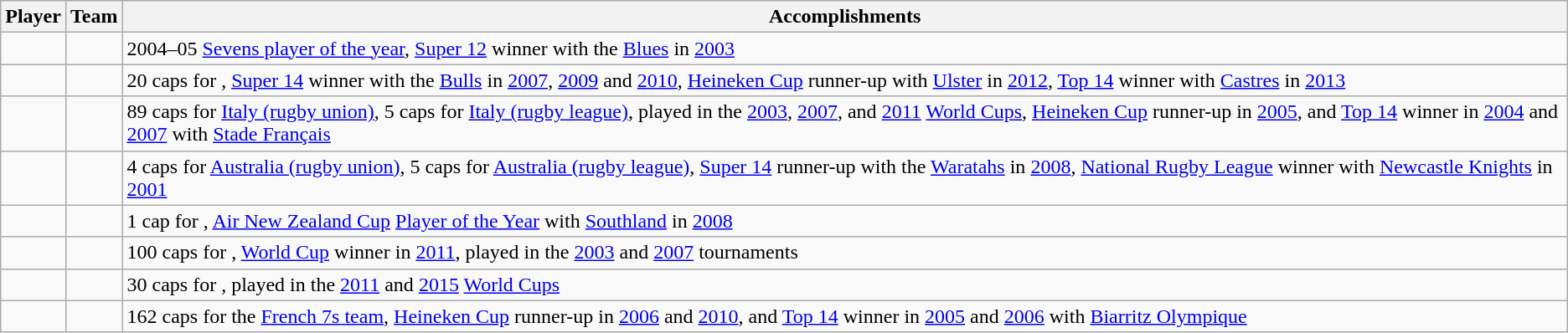<table class="wikitable sortable">
<tr>
<th>Player</th>
<th>Team</th>
<th>Accomplishments</th>
</tr>
<tr>
<td></td>
<td></td>
<td>2004–05 <a href='#'>Sevens player of the year</a>, <a href='#'>Super 12</a> winner with the <a href='#'>Blues</a> in <a href='#'>2003</a></td>
</tr>
<tr>
<td></td>
<td></td>
<td>20 caps for , <a href='#'>Super 14</a> winner with the <a href='#'>Bulls</a> in <a href='#'>2007</a>, <a href='#'>2009</a> and <a href='#'>2010</a>, <a href='#'>Heineken Cup</a> runner-up with <a href='#'>Ulster</a> in <a href='#'>2012</a>, <a href='#'>Top 14</a> winner with <a href='#'>Castres</a> in <a href='#'>2013</a></td>
</tr>
<tr>
<td></td>
<td></td>
<td>89 caps for <a href='#'>Italy (rugby union)</a>, 5 caps for <a href='#'>Italy (rugby league)</a>, played in the <a href='#'>2003</a>, <a href='#'>2007</a>, and <a href='#'>2011</a> <a href='#'>World Cups</a>, <a href='#'>Heineken Cup</a> runner-up in <a href='#'>2005</a>, and <a href='#'>Top 14</a> winner in <a href='#'>2004</a> and <a href='#'>2007</a> with <a href='#'>Stade Français</a></td>
</tr>
<tr>
<td></td>
<td></td>
<td>4 caps for <a href='#'>Australia (rugby union)</a>, 5 caps for <a href='#'>Australia (rugby league)</a>, <a href='#'>Super 14</a> runner-up with the <a href='#'>Waratahs</a> in <a href='#'>2008</a>, <a href='#'>National Rugby League</a> winner with <a href='#'>Newcastle Knights</a> in <a href='#'>2001</a></td>
</tr>
<tr>
<td></td>
<td></td>
<td>1 cap for , <a href='#'>Air New Zealand Cup</a> <a href='#'>Player of the Year</a> with <a href='#'>Southland</a> in <a href='#'>2008</a></td>
</tr>
<tr>
<td></td>
<td></td>
<td>100 caps for , <a href='#'>World Cup</a> winner in <a href='#'>2011</a>, played in the <a href='#'>2003</a> and <a href='#'>2007</a> tournaments</td>
</tr>
<tr>
<td></td>
<td></td>
<td>30 caps for , played in the <a href='#'>2011</a> and <a href='#'>2015</a> <a href='#'>World Cups</a></td>
</tr>
<tr>
<td></td>
<td></td>
<td>162 caps for the <a href='#'>French 7s team</a>, <a href='#'>Heineken Cup</a> runner-up in <a href='#'>2006</a> and <a href='#'>2010</a>, and <a href='#'>Top 14</a> winner in <a href='#'>2005</a> and <a href='#'>2006</a> with <a href='#'>Biarritz Olympique</a></td>
</tr>
</table>
